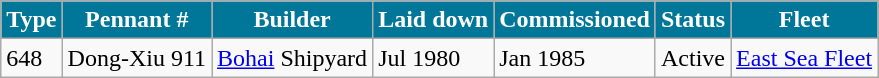<table class="wikitable">
<tr>
<th style="background:#079;color:#fff;">Type</th>
<th style="background:#079;color:#fff;">Pennant #</th>
<th style="background:#079;color:#fff;">Builder</th>
<th style="background:#079;color:#fff;">Laid down</th>
<th style="background:#079;color:#fff;">Commissioned</th>
<th style="background:#079;color:#fff;">Status</th>
<th style="background:#079;color:#fff;">Fleet</th>
</tr>
<tr>
<td>648</td>
<td>Dong-Xiu 911</td>
<td><a href='#'>Bohai</a> Shipyard</td>
<td>Jul 1980</td>
<td>Jan 1985</td>
<td>Active</td>
<td><a href='#'>East Sea Fleet</a></td>
</tr>
</table>
